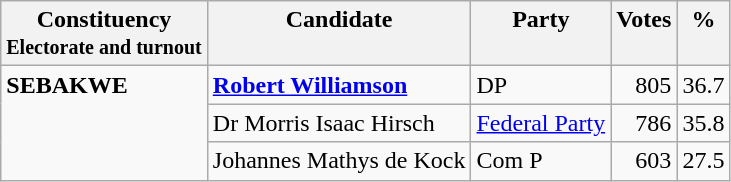<table class="wikitable">
<tr>
<th align="left">Constituency<br><small>Electorate and turnout</small></th>
<th align="center" valign="top">Candidate</th>
<th align="center" valign="top">Party</th>
<th align="center" valign="top">Votes</th>
<th align="center" valign="top">%</th>
</tr>
<tr>
<td valign="top" rowspan=3><strong>SEBAKWE</strong></td>
<td align="left"><strong><a href='#'>Robert Williamson</a></strong></td>
<td align="left">DP</td>
<td align="right">805</td>
<td align="right">36.7</td>
</tr>
<tr>
<td align="left">Dr Morris Isaac Hirsch</td>
<td align="left"><a href='#'>Federal Party</a></td>
<td align="right">786</td>
<td align="right">35.8</td>
</tr>
<tr>
<td align="left">Johannes Mathys de Kock</td>
<td align="left">Com P</td>
<td align="right">603</td>
<td align="right">27.5</td>
</tr>
</table>
